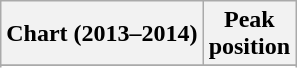<table class="wikitable sortable plainrowheaders">
<tr>
<th scope="col">Chart (2013–2014)</th>
<th scope="col">Peak<br>position</th>
</tr>
<tr>
</tr>
<tr>
</tr>
<tr>
</tr>
<tr>
</tr>
<tr>
</tr>
<tr>
</tr>
<tr>
</tr>
<tr>
</tr>
<tr>
</tr>
<tr>
</tr>
<tr>
</tr>
<tr>
</tr>
<tr>
</tr>
<tr>
</tr>
<tr>
</tr>
<tr>
</tr>
<tr>
</tr>
</table>
